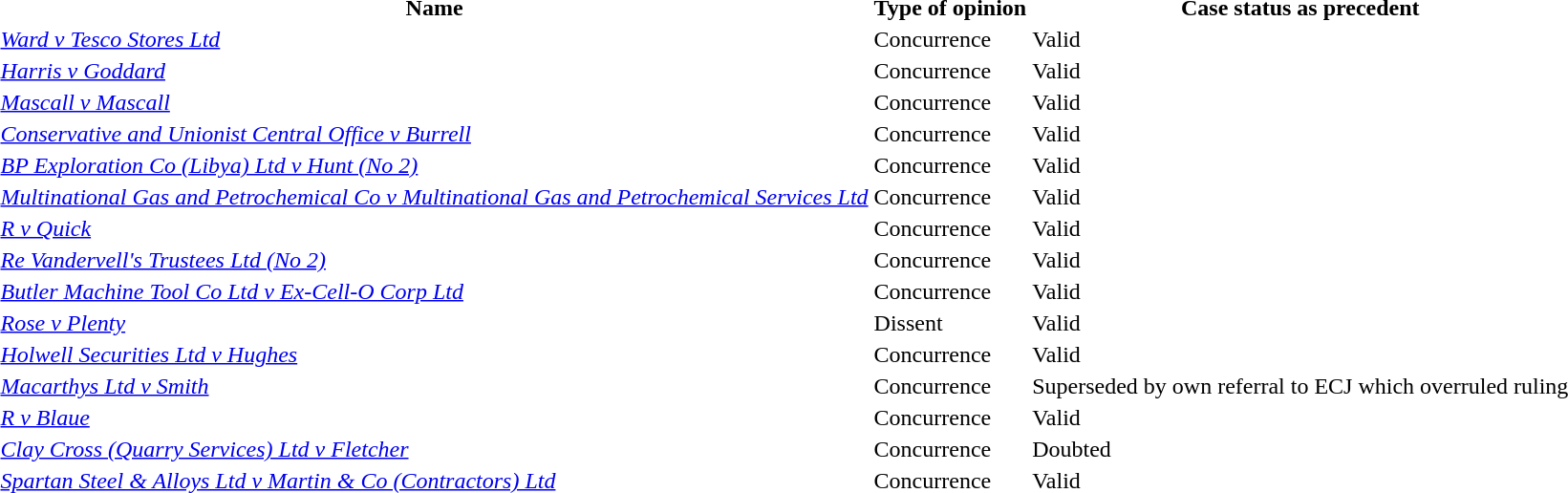<table>
<tr>
<th>Name</th>
<th>Type of opinion</th>
<th>Case status as precedent</th>
</tr>
<tr>
<td><em><a href='#'>Ward v Tesco Stores Ltd</a></em></td>
<td>Concurrence</td>
<td>Valid</td>
</tr>
<tr>
<td><em><a href='#'>Harris v Goddard</a></em></td>
<td>Concurrence</td>
<td>Valid</td>
</tr>
<tr>
<td><em><a href='#'>Mascall v Mascall</a></em></td>
<td>Concurrence</td>
<td>Valid</td>
</tr>
<tr>
<td><em><a href='#'>Conservative and Unionist Central Office v Burrell</a></em></td>
<td>Concurrence</td>
<td>Valid</td>
</tr>
<tr>
<td><em><a href='#'>BP Exploration Co (Libya) Ltd v Hunt (No 2)</a></em></td>
<td>Concurrence</td>
<td>Valid</td>
</tr>
<tr>
<td><em><a href='#'>Multinational Gas and Petrochemical Co v Multinational Gas and Petrochemical Services Ltd</a></em></td>
<td>Concurrence</td>
<td>Valid</td>
</tr>
<tr>
<td><em><a href='#'>R v Quick</a></em></td>
<td>Concurrence</td>
<td>Valid</td>
</tr>
<tr>
<td><em><a href='#'>Re Vandervell's Trustees Ltd (No 2)</a></em></td>
<td>Concurrence</td>
<td>Valid</td>
</tr>
<tr>
<td><em><a href='#'>Butler Machine Tool Co Ltd v Ex-Cell-O Corp Ltd</a></em></td>
<td>Concurrence</td>
<td>Valid</td>
</tr>
<tr>
<td><em><a href='#'>Rose v Plenty</a></em></td>
<td>Dissent</td>
<td>Valid</td>
</tr>
<tr>
<td><em><a href='#'>Holwell Securities Ltd v Hughes</a></em></td>
<td>Concurrence</td>
<td>Valid</td>
</tr>
<tr>
<td><em><a href='#'>Macarthys Ltd v Smith</a></em></td>
<td>Concurrence</td>
<td>Superseded by own referral to ECJ which overruled ruling</td>
</tr>
<tr>
<td><em><a href='#'>R v Blaue</a></em></td>
<td>Concurrence</td>
<td>Valid</td>
</tr>
<tr>
<td><em><a href='#'>Clay Cross (Quarry Services) Ltd v Fletcher</a></em></td>
<td>Concurrence</td>
<td>Doubted</td>
</tr>
<tr>
<td><em><a href='#'>Spartan Steel & Alloys Ltd v Martin & Co (Contractors) Ltd</a></em></td>
<td>Concurrence</td>
<td>Valid</td>
</tr>
</table>
